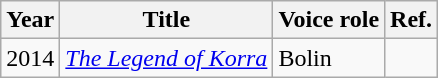<table class="wikitable sortable">
<tr>
<th>Year</th>
<th>Title</th>
<th>Voice role</th>
<th>Ref.</th>
</tr>
<tr>
<td>2014</td>
<td><em><a href='#'>The Legend of Korra</a></em></td>
<td>Bolin</td>
<td></td>
</tr>
</table>
